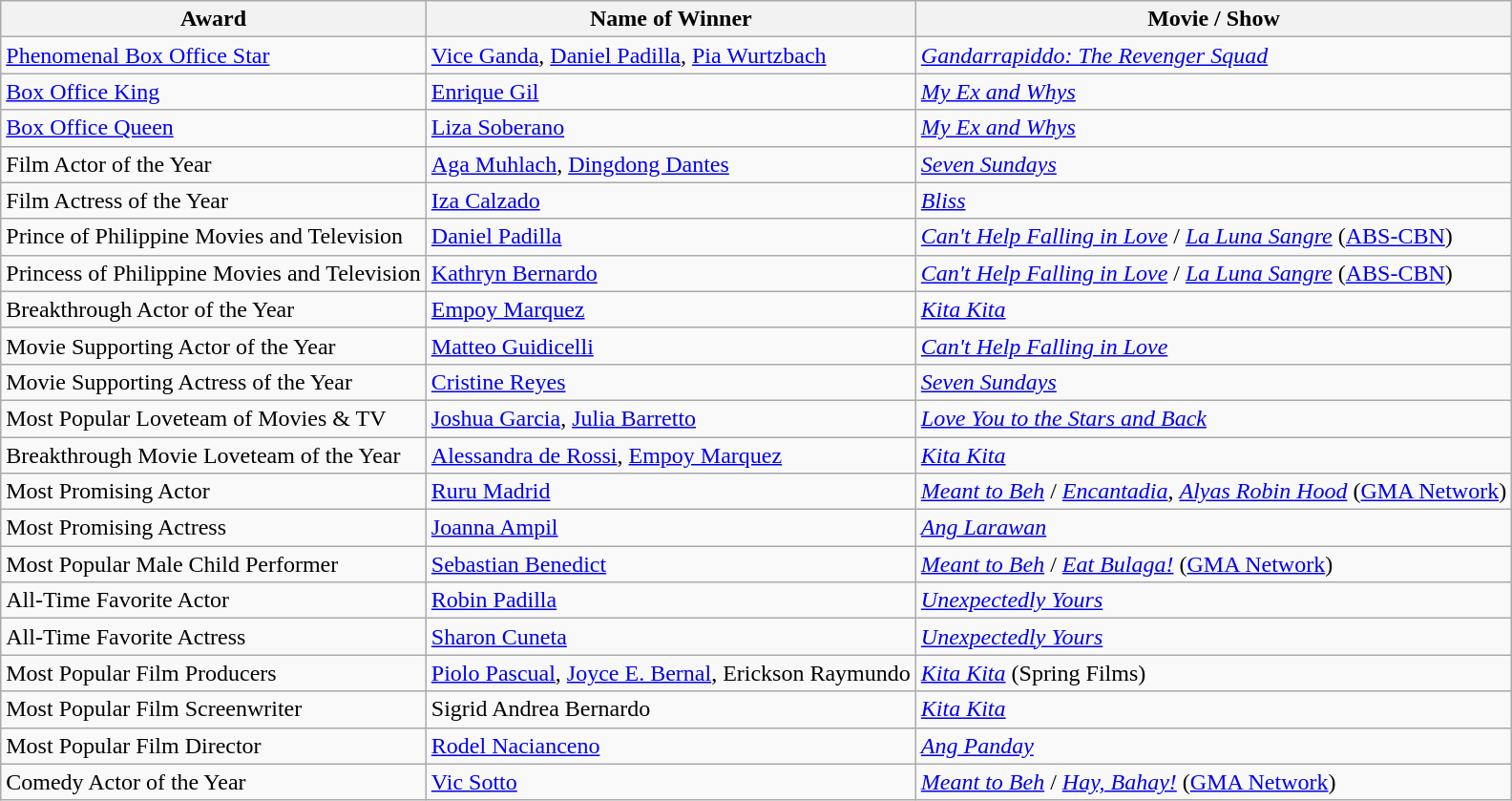<table class="wikitable"  style="text-align:left;">
<tr>
<th>Award</th>
<th>Name of Winner</th>
<th>Movie / Show</th>
</tr>
<tr>
<td><a href='#'>Phenomenal Box Office Star</a></td>
<td><a href='#'>Vice Ganda</a>, <a href='#'>Daniel Padilla</a>, <a href='#'>Pia Wurtzbach</a></td>
<td><em><a href='#'>Gandarrapiddo: The Revenger Squad</a></em></td>
</tr>
<tr>
<td><a href='#'>Box Office King</a></td>
<td><a href='#'>Enrique Gil</a></td>
<td><em><a href='#'>My Ex and Whys</a></em></td>
</tr>
<tr>
<td><a href='#'>Box Office Queen</a></td>
<td><a href='#'>Liza Soberano</a></td>
<td><em><a href='#'>My Ex and Whys</a></em></td>
</tr>
<tr>
<td>Film Actor of the Year</td>
<td><a href='#'>Aga Muhlach</a>, <a href='#'>Dingdong Dantes</a></td>
<td><a href='#'><em>Seven Sundays</em></a></td>
</tr>
<tr>
<td>Film Actress of the Year</td>
<td><a href='#'>Iza Calzado</a></td>
<td><a href='#'><em>Bliss</em></a></td>
</tr>
<tr>
<td>Prince of Philippine Movies and Television</td>
<td><a href='#'>Daniel Padilla</a></td>
<td><a href='#'><em>Can't Help Falling in Love</em></a> / <em><a href='#'>La Luna Sangre</a></em> (<a href='#'>ABS-CBN</a>)</td>
</tr>
<tr>
<td>Princess of Philippine Movies and Television</td>
<td><a href='#'>Kathryn Bernardo</a></td>
<td><a href='#'><em>Can't Help Falling in Love</em></a> / <em><a href='#'>La Luna Sangre</a></em> (<a href='#'>ABS-CBN</a>)</td>
</tr>
<tr>
<td>Breakthrough Actor of the Year</td>
<td><a href='#'>Empoy Marquez</a></td>
<td><em><a href='#'>Kita Kita</a></em></td>
</tr>
<tr>
<td>Movie Supporting Actor of the Year</td>
<td><a href='#'>Matteo Guidicelli</a></td>
<td><a href='#'><em>Can't Help Falling in Love</em></a></td>
</tr>
<tr>
<td>Movie Supporting Actress of the Year</td>
<td><a href='#'>Cristine Reyes</a></td>
<td><a href='#'><em>Seven Sundays</em></a></td>
</tr>
<tr>
<td>Most Popular Loveteam of Movies & TV</td>
<td><a href='#'>Joshua Garcia</a>, <a href='#'>Julia Barretto</a></td>
<td><em><a href='#'>Love You to the Stars and Back</a></em></td>
</tr>
<tr>
<td>Breakthrough Movie Loveteam of the Year</td>
<td><a href='#'>Alessandra de Rossi</a>, <a href='#'>Empoy Marquez</a></td>
<td><em><a href='#'>Kita Kita</a></em></td>
</tr>
<tr>
<td>Most Promising Actor</td>
<td><a href='#'>Ruru Madrid</a></td>
<td><em><a href='#'>Meant to Beh</a></em> / <a href='#'><em>Encantadia</em></a>, <em><a href='#'>Alyas Robin Hood</a></em> (<a href='#'>GMA Network</a>)</td>
</tr>
<tr>
<td>Most Promising Actress</td>
<td><a href='#'>Joanna Ampil</a></td>
<td><em><a href='#'>Ang Larawan</a></em></td>
</tr>
<tr>
<td>Most Popular Male Child Performer</td>
<td><a href='#'>Sebastian Benedict</a></td>
<td><em><a href='#'>Meant to Beh</a></em> / <em><a href='#'>Eat Bulaga!</a></em> (<a href='#'>GMA Network</a>)</td>
</tr>
<tr>
<td>All-Time Favorite Actor</td>
<td><a href='#'>Robin Padilla</a></td>
<td><em><a href='#'>Unexpectedly Yours</a></em></td>
</tr>
<tr>
<td>All-Time Favorite Actress</td>
<td><a href='#'>Sharon Cuneta</a></td>
<td><em><a href='#'>Unexpectedly Yours</a></em></td>
</tr>
<tr>
<td>Most Popular Film Producers</td>
<td><a href='#'>Piolo Pascual</a>, <a href='#'>Joyce E. Bernal</a>, Erickson Raymundo</td>
<td><em><a href='#'>Kita Kita</a></em> (Spring Films)</td>
</tr>
<tr>
<td>Most Popular Film Screenwriter</td>
<td>Sigrid Andrea Bernardo</td>
<td><em><a href='#'>Kita Kita</a></em></td>
</tr>
<tr>
<td>Most Popular Film Director</td>
<td><a href='#'>Rodel Nacianceno</a></td>
<td><a href='#'><em>Ang Panday</em></a></td>
</tr>
<tr>
<td>Comedy Actor of the Year</td>
<td><a href='#'>Vic Sotto</a></td>
<td><em><a href='#'>Meant to Beh</a></em> / <em><a href='#'>Hay, Bahay!</a></em> (<a href='#'>GMA Network</a>)</td>
</tr>
</table>
